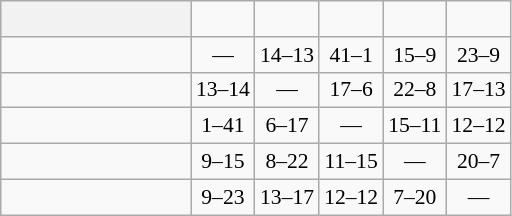<table class="wikitable" style="text-align:center; font-size:90%;">
<tr>
<th width=120> </th>
<td><strong></strong></td>
<td><strong></strong></td>
<td><strong></strong></td>
<td><strong></strong></td>
<td><strong></strong></td>
</tr>
<tr>
<td style="text-align:right;"></td>
<td>—</td>
<td>14–13</td>
<td>41–1</td>
<td>15–9</td>
<td>23–9</td>
</tr>
<tr>
<td style="text-align:right;"></td>
<td>13–14</td>
<td>—</td>
<td>17–6</td>
<td>22–8</td>
<td>17–13</td>
</tr>
<tr>
<td style="text-align:right;"></td>
<td>1–41</td>
<td>6–17</td>
<td>—</td>
<td>15–11</td>
<td>12–12</td>
</tr>
<tr>
<td style="text-align:right;"></td>
<td>9–15</td>
<td>8–22</td>
<td>11–15</td>
<td>—</td>
<td>20–7</td>
</tr>
<tr>
<td style="text-align:right;"></td>
<td>9–23</td>
<td>13–17</td>
<td>12–12</td>
<td>7–20</td>
<td>—</td>
</tr>
</table>
